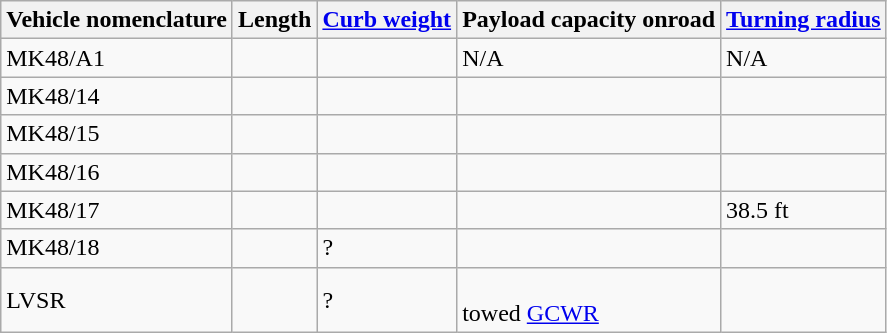<table class="wikitable">
<tr>
<th>Vehicle nomenclature</th>
<th>Length</th>
<th><a href='#'>Curb weight</a></th>
<th>Payload capacity onroad<br> </th>
<th><a href='#'>Turning radius</a></th>
</tr>
<tr>
<td>MK48/A1</td>
<td></td>
<td></td>
<td>N/A</td>
<td>N/A</td>
</tr>
<tr>
<td>MK48/14</td>
<td></td>
<td></td>
<td> <br>  </td>
<td></td>
</tr>
<tr>
<td>MK48/15</td>
<td></td>
<td></td>
<td></td>
<td></td>
</tr>
<tr>
<td>MK48/16</td>
<td></td>
<td></td>
<td></td>
<td></td>
</tr>
<tr>
<td>MK48/17</td>
<td></td>
<td></td>
<td> <br>  </td>
<td>38.5 ft</td>
</tr>
<tr>
<td>MK48/18</td>
<td></td>
<td>?</td>
<td> <br>  </td>
<td></td>
</tr>
<tr>
<td>LVSR</td>
<td></td>
<td>?</td>
<td> <br> towed <a href='#'>GCWR</a></td>
<td></td>
</tr>
</table>
